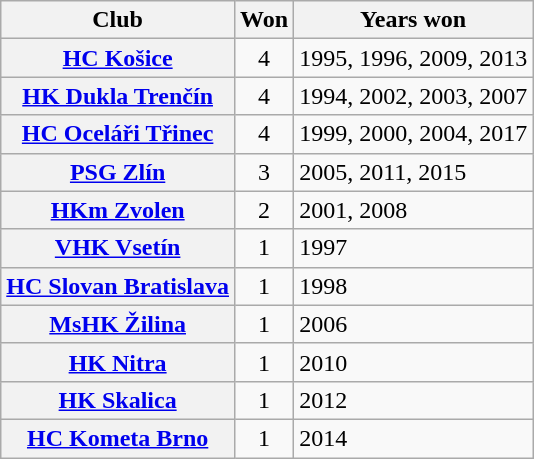<table class="wikitable plainrowheaders sortable">
<tr>
<th scope=col>Club</th>
<th scope=col>Won</th>
<th scope=col>Years won</th>
</tr>
<tr>
<th scope=row> <a href='#'>HC Košice</a></th>
<td align=center>4</td>
<td>1995, 1996, 2009, 2013</td>
</tr>
<tr>
<th scope=row> <a href='#'>HK Dukla Trenčín</a></th>
<td align=center>4</td>
<td>1994, 2002, 2003, 2007</td>
</tr>
<tr>
<th scope=row> <a href='#'>HC Oceláři Třinec</a></th>
<td align=center>4</td>
<td>1999, 2000, 2004, 2017</td>
</tr>
<tr>
<th scope=row> <a href='#'>PSG Zlín</a></th>
<td align=center>3</td>
<td>2005, 2011, 2015</td>
</tr>
<tr>
<th scope=row> <a href='#'>HKm Zvolen</a></th>
<td align=center>2</td>
<td>2001, 2008</td>
</tr>
<tr>
<th scope=row> <a href='#'>VHK Vsetín</a></th>
<td align=center>1</td>
<td>1997</td>
</tr>
<tr>
<th scope=row> <a href='#'>HC Slovan Bratislava</a></th>
<td align=center>1</td>
<td>1998</td>
</tr>
<tr>
<th scope=row> <a href='#'>MsHK Žilina</a></th>
<td align=center>1</td>
<td>2006</td>
</tr>
<tr>
<th scope=row> <a href='#'>HK Nitra</a></th>
<td align=center>1</td>
<td>2010</td>
</tr>
<tr>
<th scope=row> <a href='#'>HK Skalica</a></th>
<td align=center>1</td>
<td>2012</td>
</tr>
<tr>
<th scope=row> <a href='#'>HC Kometa Brno</a></th>
<td align=center>1</td>
<td>2014</td>
</tr>
</table>
